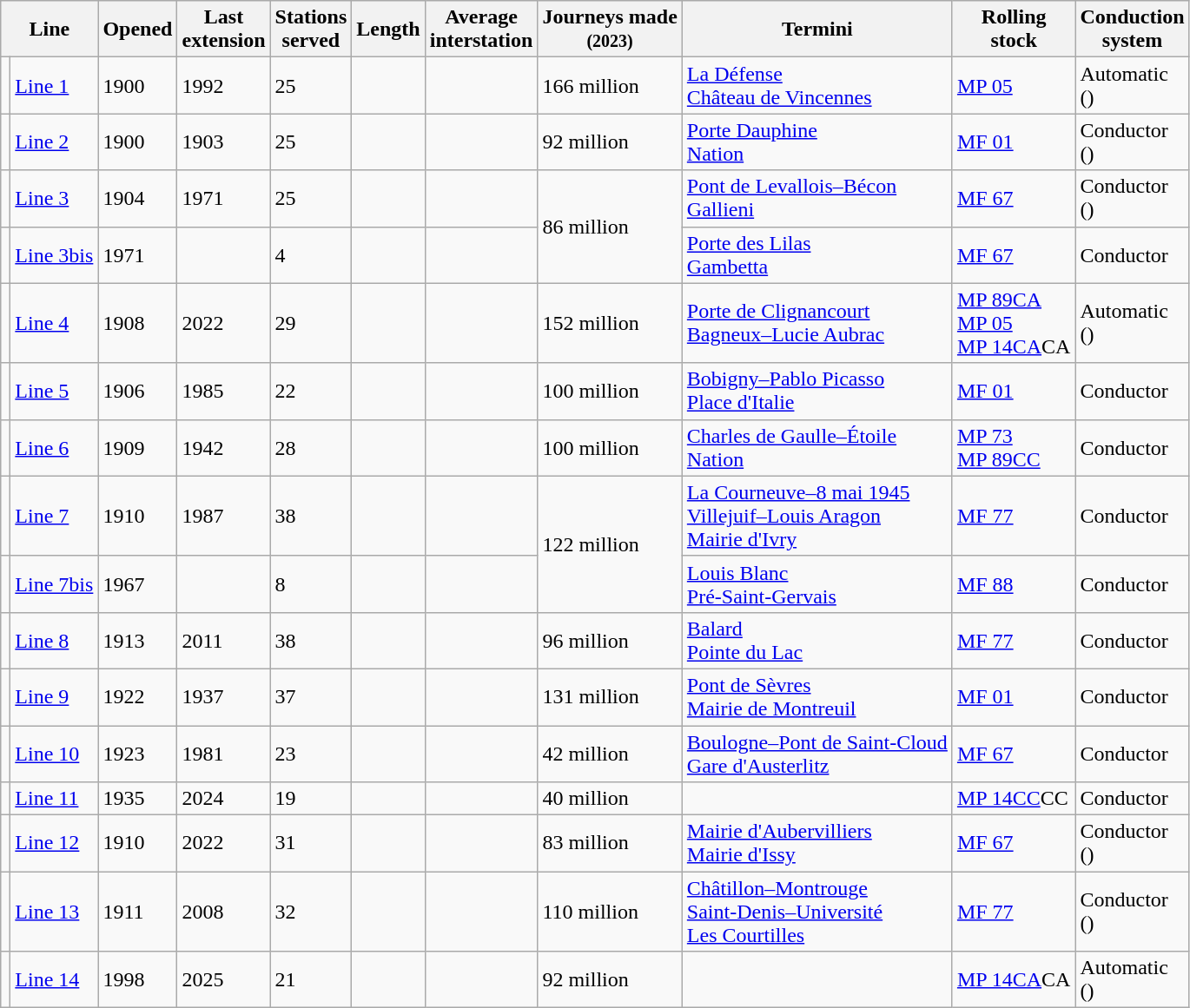<table class="wikitable sortable" style="text-align:left;">
<tr>
<th colspan="2">Line</th>
<th>Opened</th>
<th>Last<br>extension</th>
<th>Stations<br>served</th>
<th>Length</th>
<th>Average<br>interstation</th>
<th>Journeys made<br><small>(2023)</small></th>
<th>Termini</th>
<th>Rolling<br>stock</th>
<th>Conduction<br>system</th>
</tr>
<tr>
<td class="noresize"></td>
<td style="text-align:left;"><a href='#'>Line 1</a></td>
<td>1900</td>
<td>1992</td>
<td>25</td>
<td></td>
<td></td>
<td>166 million</td>
<td><a href='#'>La Défense</a><br><a href='#'>Château de Vincennes</a></td>
<td><a href='#'>MP 05</a></td>
<td>Automatic<br>()</td>
</tr>
<tr>
<td></td>
<td style="text-align:left;"><a href='#'>Line 2</a></td>
<td>1900</td>
<td>1903</td>
<td>25</td>
<td></td>
<td></td>
<td>92 million</td>
<td><a href='#'>Porte Dauphine</a><br><a href='#'>Nation</a></td>
<td><a href='#'>MF 01</a></td>
<td>Conductor<br>()</td>
</tr>
<tr>
<td></td>
<td style="text-align:left;"><a href='#'>Line 3</a></td>
<td>1904</td>
<td>1971</td>
<td>25</td>
<td></td>
<td></td>
<td rowspan="2">86 million</td>
<td><a href='#'>Pont de Levallois–Bécon</a><br><a href='#'>Gallieni</a></td>
<td><a href='#'>MF 67</a></td>
<td>Conductor<br>()</td>
</tr>
<tr>
<td></td>
<td style="text-align:left;"><a href='#'>Line 3bis</a></td>
<td>1971</td>
<td></td>
<td>4</td>
<td></td>
<td></td>
<td><a href='#'>Porte des Lilas</a><br><a href='#'>Gambetta</a></td>
<td><a href='#'>MF 67</a></td>
<td>Conductor</td>
</tr>
<tr>
<td></td>
<td style="text-align:left;"><a href='#'>Line 4</a></td>
<td>1908</td>
<td>2022</td>
<td>29</td>
<td></td>
<td></td>
<td>152 million</td>
<td><a href='#'>Porte de Clignancourt</a><br><a href='#'>Bagneux–Lucie Aubrac</a></td>
<td><a href='#'>MP 89CA</a><br><a href='#'>MP 05</a><br><a href='#'>MP 14CA</a>CA</td>
<td>Automatic<br>()</td>
</tr>
<tr>
<td></td>
<td style="text-align:left;"><a href='#'>Line 5</a></td>
<td>1906</td>
<td>1985</td>
<td>22</td>
<td></td>
<td></td>
<td>100 million</td>
<td><a href='#'>Bobigny–Pablo Picasso</a><br><a href='#'>Place d'Italie</a></td>
<td><a href='#'>MF 01</a></td>
<td>Conductor</td>
</tr>
<tr>
<td></td>
<td style="text-align:left;"><a href='#'>Line 6</a></td>
<td>1909</td>
<td>1942</td>
<td>28</td>
<td></td>
<td></td>
<td>100 million</td>
<td><a href='#'>Charles de Gaulle–Étoile</a><br><a href='#'>Nation</a></td>
<td><a href='#'>MP 73</a><br><a href='#'>MP 89CC</a></td>
<td>Conductor</td>
</tr>
<tr>
<td></td>
<td style="text-align:left;"><a href='#'>Line 7</a></td>
<td>1910</td>
<td>1987</td>
<td>38</td>
<td></td>
<td></td>
<td rowspan="2">122 million</td>
<td><a href='#'>La Courneuve–8 mai 1945</a><br><a href='#'>Villejuif–Louis Aragon</a><br><a href='#'>Mairie d'Ivry</a></td>
<td><a href='#'>MF 77</a></td>
<td>Conductor</td>
</tr>
<tr>
<td></td>
<td style="text-align:left;"><a href='#'>Line 7bis</a></td>
<td>1967</td>
<td></td>
<td>8</td>
<td></td>
<td></td>
<td><a href='#'>Louis Blanc</a><br><a href='#'>Pré-Saint-Gervais</a></td>
<td><a href='#'>MF 88</a></td>
<td>Conductor</td>
</tr>
<tr>
<td></td>
<td style="text-align:left;"><a href='#'>Line 8</a></td>
<td>1913</td>
<td>2011</td>
<td>38</td>
<td></td>
<td></td>
<td>96 million</td>
<td><a href='#'>Balard</a><br><a href='#'>Pointe du Lac</a></td>
<td><a href='#'>MF 77</a></td>
<td>Conductor</td>
</tr>
<tr>
<td></td>
<td style="text-align:left;"><a href='#'>Line 9</a></td>
<td>1922</td>
<td>1937</td>
<td>37</td>
<td></td>
<td></td>
<td>131 million</td>
<td><a href='#'>Pont de Sèvres</a><br><a href='#'>Mairie de Montreuil</a></td>
<td><a href='#'>MF 01</a></td>
<td>Conductor</td>
</tr>
<tr>
<td></td>
<td style="text-align:left;"><a href='#'>Line 10</a></td>
<td>1923</td>
<td>1981</td>
<td>23</td>
<td></td>
<td></td>
<td>42 million</td>
<td><a href='#'>Boulogne–Pont de Saint-Cloud</a><br><a href='#'>Gare d'Austerlitz</a></td>
<td><a href='#'>MF 67</a></td>
<td>Conductor</td>
</tr>
<tr>
<td></td>
<td style="text-align:left;"><a href='#'>Line 11</a></td>
<td>1935</td>
<td>2024</td>
<td>19</td>
<td></td>
<td></td>
<td>40 million</td>
<td><br></td>
<td><a href='#'>MP 14CC</a>CC</td>
<td>Conductor</td>
</tr>
<tr>
<td></td>
<td style="text-align:left;"><a href='#'>Line 12</a></td>
<td>1910</td>
<td>2022</td>
<td>31</td>
<td></td>
<td></td>
<td>83 million</td>
<td><a href='#'>Mairie d'Aubervilliers</a><br><a href='#'>Mairie d'Issy</a></td>
<td><a href='#'>MF 67</a></td>
<td>Conductor<br>()</td>
</tr>
<tr>
<td></td>
<td style="text-align:left;"><a href='#'>Line 13</a></td>
<td>1911</td>
<td>2008</td>
<td>32</td>
<td></td>
<td></td>
<td>110 million</td>
<td><a href='#'>Châtillon–Montrouge</a><br><a href='#'>Saint-Denis–Université</a><br><a href='#'>Les Courtilles</a></td>
<td><a href='#'>MF 77</a></td>
<td>Conductor<br>()</td>
</tr>
<tr>
<td></td>
<td style="text-align:left;"><a href='#'>Line 14</a></td>
<td>1998</td>
<td>2025</td>
<td>21</td>
<td></td>
<td></td>
<td>92 million</td>
<td><br></td>
<td><a href='#'>MP 14CA</a>CA</td>
<td>Automatic<br>()</td>
</tr>
</table>
